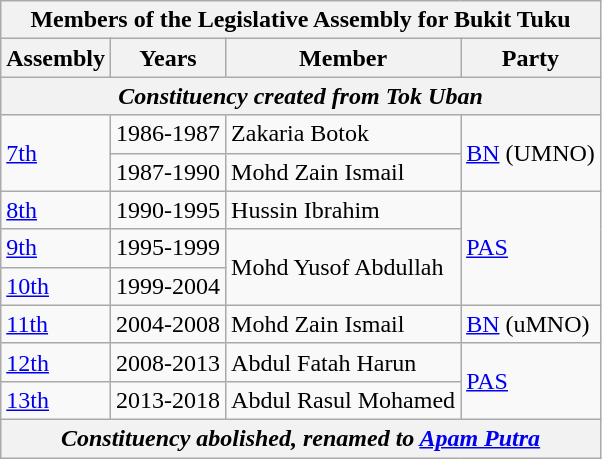<table class=wikitable>
<tr>
<th colspan=4>Members of the Legislative Assembly for Bukit Tuku</th>
</tr>
<tr>
<th>Assembly</th>
<th>Years</th>
<th>Member</th>
<th>Party</th>
</tr>
<tr>
<th colspan=4 align=center><em>Constituency created from Tok Uban</em></th>
</tr>
<tr>
<td rowspan=2><a href='#'>7th</a></td>
<td>1986-1987</td>
<td>Zakaria Botok</td>
<td rowspan=2><a href='#'>BN</a> (UMNO)</td>
</tr>
<tr>
<td>1987-1990</td>
<td>Mohd Zain Ismail</td>
</tr>
<tr>
<td><a href='#'>8th</a></td>
<td>1990-1995</td>
<td>Hussin Ibrahim</td>
<td rowspan=3><a href='#'>PAS</a></td>
</tr>
<tr>
<td><a href='#'>9th</a></td>
<td>1995-1999</td>
<td rowspan=2>Mohd Yusof Abdullah</td>
</tr>
<tr>
<td><a href='#'>10th</a></td>
<td>1999-2004</td>
</tr>
<tr>
<td><a href='#'>11th</a></td>
<td>2004-2008</td>
<td>Mohd Zain Ismail</td>
<td><a href='#'>BN</a> (uMNO)</td>
</tr>
<tr>
<td><a href='#'>12th</a></td>
<td>2008-2013</td>
<td>Abdul Fatah Harun</td>
<td rowspan=2><a href='#'>PAS</a></td>
</tr>
<tr>
<td><a href='#'>13th</a></td>
<td>2013-2018</td>
<td>Abdul Rasul Mohamed</td>
</tr>
<tr>
<th colspan=4 align=center><em>Constituency abolished, renamed to <a href='#'>Apam Putra</a></em></th>
</tr>
</table>
